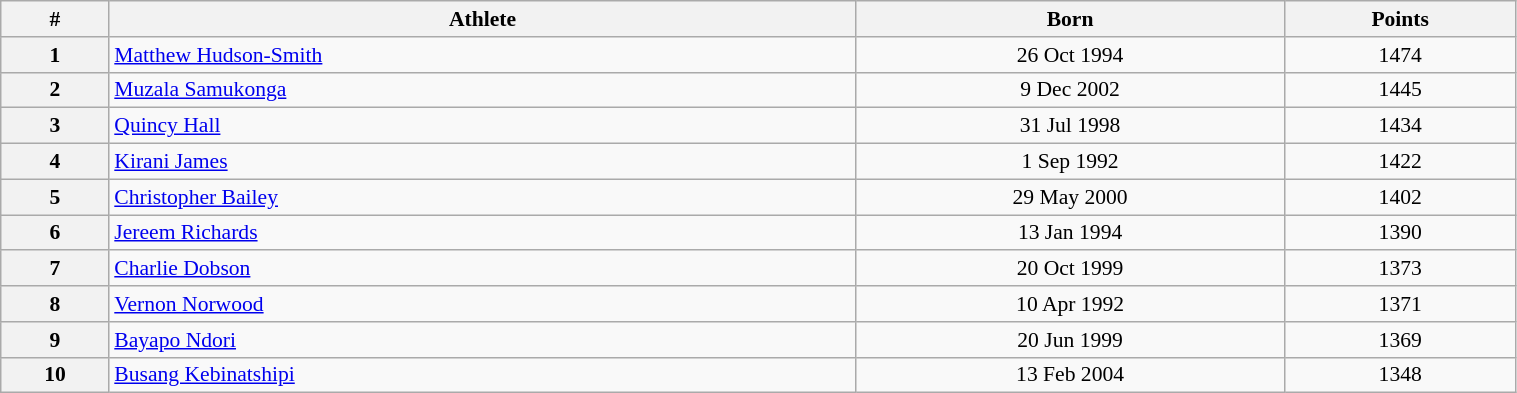<table class="wikitable" width=80% style="font-size:90%; text-align:center;">
<tr>
<th>#</th>
<th>Athlete</th>
<th>Born</th>
<th>Points</th>
</tr>
<tr>
<th>1</th>
<td align=left> <a href='#'>Matthew Hudson-Smith</a></td>
<td>26 Oct 1994</td>
<td>1474</td>
</tr>
<tr>
<th>2</th>
<td align=left> <a href='#'>Muzala Samukonga</a></td>
<td>9 Dec 2002</td>
<td>1445</td>
</tr>
<tr>
<th>3</th>
<td align=left> <a href='#'>Quincy Hall</a></td>
<td>31 Jul 1998</td>
<td>1434</td>
</tr>
<tr>
<th>4</th>
<td align=left> <a href='#'>Kirani James</a></td>
<td>1 Sep 1992</td>
<td>1422</td>
</tr>
<tr>
<th>5</th>
<td align=left> <a href='#'>Christopher Bailey</a></td>
<td>29 May 2000</td>
<td>1402</td>
</tr>
<tr>
<th>6</th>
<td align=left> <a href='#'>Jereem Richards</a></td>
<td>13 Jan 1994</td>
<td>1390</td>
</tr>
<tr>
<th>7</th>
<td align=left> <a href='#'>Charlie Dobson</a></td>
<td>20 Oct 1999</td>
<td>1373</td>
</tr>
<tr>
<th>8</th>
<td align=left> <a href='#'>Vernon Norwood</a></td>
<td>10 Apr 1992</td>
<td>1371</td>
</tr>
<tr>
<th>9</th>
<td align=left> <a href='#'>Bayapo Ndori</a></td>
<td>20 Jun 1999</td>
<td>1369</td>
</tr>
<tr>
<th>10</th>
<td align=left> <a href='#'>Busang Kebinatshipi</a></td>
<td>13 Feb 2004</td>
<td>1348</td>
</tr>
</table>
